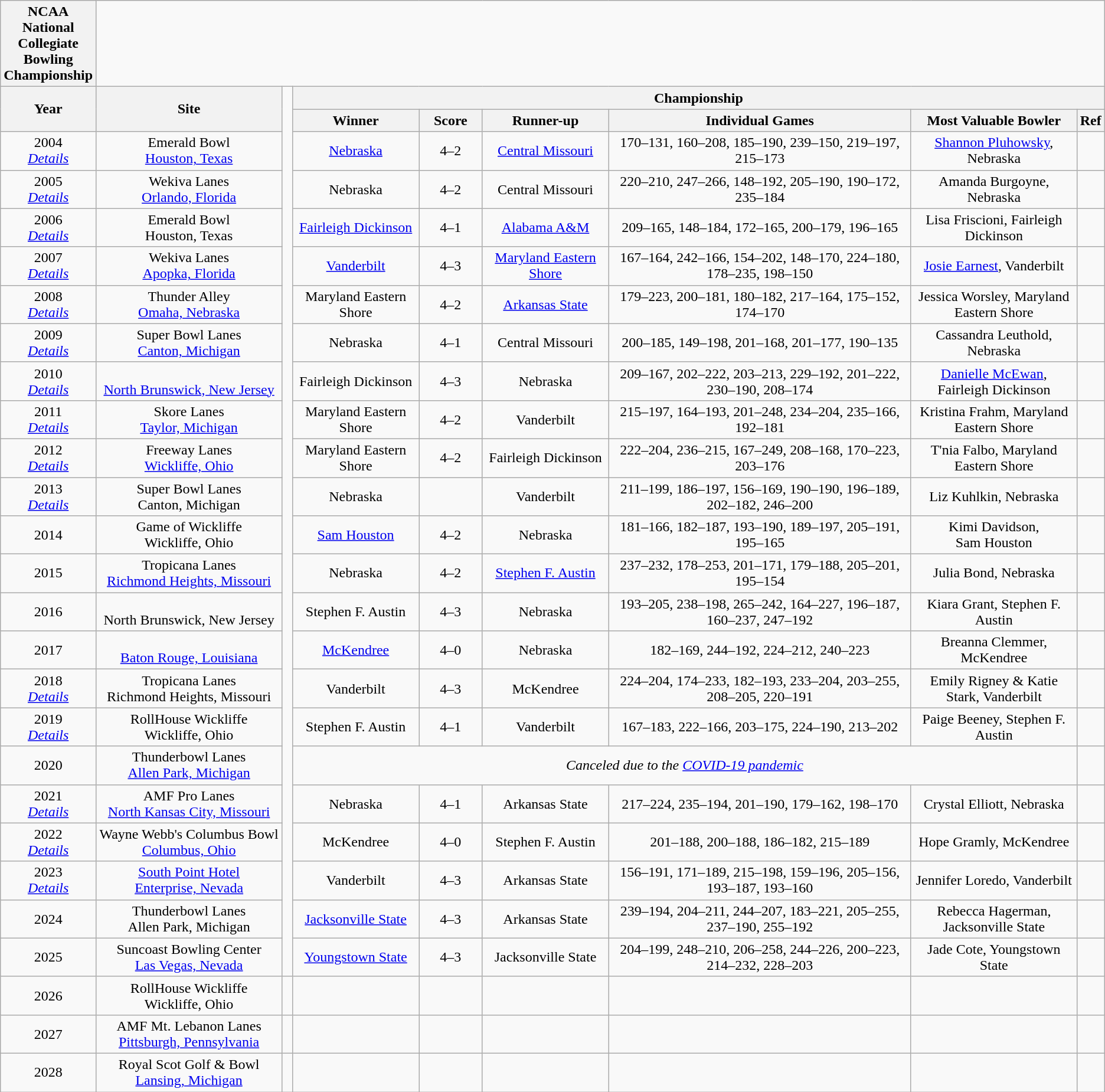<table class="wikitable" style="text-align:center">
<tr>
<th style=>NCAA National Collegiate Bowling Championship</th>
</tr>
<tr>
<th rowspan="2" style="width:5%;">Year</th>
<th rowspan="2" style="width:18%;">Site</th>
<td style="width:1%;" rowspan="24"></td>
<th colspan=6>Championship</th>
</tr>
<tr>
<th width=12%>Winner</th>
<th width=6%>Score</th>
<th width=12%>Runner-up</th>
<th width=30%>Individual Games</th>
<th width=40%>Most Valuable Bowler</th>
<th>Ref</th>
</tr>
<tr>
<td>2004 <br> <em><a href='#'>Details</a></em></td>
<td>Emerald Bowl<br><a href='#'>Houston, Texas</a></td>
<td><a href='#'>Nebraska</a></td>
<td align=center>4–2</td>
<td><a href='#'>Central Missouri</a></td>
<td>170–131, 160–208, 185–190, 239–150, 219–197, 215–173</td>
<td><a href='#'>Shannon Pluhowsky</a>, Nebraska</td>
<td></td>
</tr>
<tr>
<td>2005 <br> <em><a href='#'>Details</a></em></td>
<td>Wekiva Lanes<br><a href='#'>Orlando, Florida</a></td>
<td>Nebraska</td>
<td align=center>4–2</td>
<td>Central Missouri</td>
<td>220–210, 247–266, 148–192, 205–190, 190–172, 235–184</td>
<td>Amanda Burgoyne, Nebraska</td>
<td></td>
</tr>
<tr>
<td>2006 <br> <em><a href='#'>Details</a></em></td>
<td>Emerald Bowl<br>Houston, Texas</td>
<td><a href='#'>Fairleigh Dickinson</a></td>
<td align=center>4–1</td>
<td><a href='#'>Alabama A&M</a></td>
<td>209–165, 148–184, 172–165, 200–179, 196–165</td>
<td>Lisa Friscioni, Fairleigh Dickinson</td>
<td></td>
</tr>
<tr>
<td>2007 <br> <em><a href='#'>Details</a></em></td>
<td>Wekiva Lanes<br><a href='#'>Apopka, Florida</a></td>
<td><a href='#'>Vanderbilt</a></td>
<td align=center>4–3</td>
<td><a href='#'>Maryland Eastern Shore</a></td>
<td>167–164, 242–166, 154–202, 148–170, 224–180, 178–235, 198–150</td>
<td><a href='#'>Josie Earnest</a>, Vanderbilt</td>
<td></td>
</tr>
<tr>
<td>2008 <br> <em><a href='#'>Details</a></em></td>
<td>Thunder Alley<br><a href='#'>Omaha, Nebraska</a></td>
<td>Maryland Eastern Shore</td>
<td align=center>4–2</td>
<td><a href='#'>Arkansas State</a></td>
<td>179–223, 200–181, 180–182, 217–164, 175–152, 174–170</td>
<td>Jessica Worsley, Maryland Eastern Shore</td>
<td></td>
</tr>
<tr>
<td>2009 <br> <em><a href='#'>Details</a></em></td>
<td>Super Bowl Lanes<br><a href='#'>Canton, Michigan</a></td>
<td>Nebraska</td>
<td align=center>4–1</td>
<td>Central Missouri</td>
<td>200–185, 149–198, 201–168, 201–177, 190–135</td>
<td>Cassandra Leuthold, Nebraska</td>
<td></td>
</tr>
<tr>
<td>2010 <br> <em><a href='#'>Details</a></em></td>
<td><br><a href='#'>North Brunswick, New Jersey</a></td>
<td>Fairleigh Dickinson</td>
<td align=center>4–3</td>
<td>Nebraska</td>
<td>209–167, 202–222, 203–213, 229–192, 201–222, 230–190, 208–174</td>
<td><a href='#'>Danielle McEwan</a>, Fairleigh Dickinson</td>
<td></td>
</tr>
<tr>
<td>2011 <br> <em><a href='#'>Details</a></em></td>
<td>Skore Lanes<br><a href='#'>Taylor, Michigan</a></td>
<td>Maryland Eastern Shore</td>
<td align=center>4–2</td>
<td>Vanderbilt</td>
<td>215–197, 164–193, 201–248, 234–204, 235–166, 192–181</td>
<td>Kristina Frahm, Maryland Eastern Shore</td>
<td></td>
</tr>
<tr>
<td>2012 <br> <em><a href='#'>Details</a></em></td>
<td>Freeway Lanes<br><a href='#'>Wickliffe, Ohio</a></td>
<td>Maryland Eastern Shore</td>
<td align=center>4–2</td>
<td>Fairleigh Dickinson</td>
<td>222–204, 236–215, 167–249, 208–168, 170–223, 203–176</td>
<td>T'nia Falbo, Maryland Eastern Shore</td>
<td></td>
</tr>
<tr>
<td>2013 <br> <em><a href='#'>Details</a></em></td>
<td>Super Bowl Lanes<br>Canton, Michigan</td>
<td>Nebraska</td>
<td align=center></td>
<td>Vanderbilt</td>
<td>211–199, 186–197, 156–169, 190–190, 196–189, 202–182, 246–200</td>
<td>Liz Kuhlkin, Nebraska</td>
<td></td>
</tr>
<tr>
<td>2014 <br></td>
<td>Game of Wickliffe<br>Wickliffe, Ohio</td>
<td><a href='#'>Sam Houston</a></td>
<td align=center>4–2</td>
<td>Nebraska</td>
<td>181–166, 182–187, 193–190, 189–197, 205–191, 195–165</td>
<td>Kimi Davidson,<br>Sam Houston</td>
<td></td>
</tr>
<tr>
<td>2015 <br></td>
<td>Tropicana Lanes<br><a href='#'>Richmond Heights, Missouri</a></td>
<td>Nebraska</td>
<td align=center>4–2</td>
<td><a href='#'>Stephen F. Austin</a></td>
<td>237–232, 178–253, 201–171, 179–188, 205–201, 195–154</td>
<td>Julia Bond, Nebraska</td>
<td></td>
</tr>
<tr>
<td>2016</td>
<td><br>North Brunswick, New Jersey</td>
<td>Stephen F. Austin</td>
<td align=center>4–3</td>
<td>Nebraska</td>
<td>193–205, 238–198, 265–242, 164–227, 196–187, 160–237, 247–192</td>
<td>Kiara Grant, Stephen F. Austin</td>
<td></td>
</tr>
<tr>
<td>2017 <br></td>
<td><br><a href='#'>Baton Rouge, Louisiana</a></td>
<td><a href='#'>McKendree</a></td>
<td align=center>4–0</td>
<td>Nebraska</td>
<td>182–169, 244–192, 224–212, 240–223</td>
<td>Breanna Clemmer, McKendree</td>
<td></td>
</tr>
<tr>
<td>2018 <br> <em><a href='#'>Details</a></em></td>
<td>Tropicana Lanes<br>Richmond Heights, Missouri</td>
<td>Vanderbilt</td>
<td align=center>4–3</td>
<td>McKendree</td>
<td>224–204, 174–233, 182–193, 233–204, 203–255, 208–205, 220–191</td>
<td>Emily Rigney & Katie Stark, Vanderbilt</td>
<td></td>
</tr>
<tr>
<td>2019 <br> <em><a href='#'>Details</a></em></td>
<td>RollHouse Wickliffe<br>Wickliffe, Ohio</td>
<td>Stephen F. Austin</td>
<td align=center>4–1</td>
<td>Vanderbilt</td>
<td>167–183, 222–166, 203–175, 224–190, 213–202</td>
<td>Paige Beeney, Stephen F. Austin</td>
<td></td>
</tr>
<tr>
<td>2020 <br></td>
<td>Thunderbowl Lanes<br><a href='#'>Allen Park, Michigan</a></td>
<td colspan=5 align=center><em>Canceled due to the <a href='#'>COVID-19 pandemic</a></em></td>
<td></td>
</tr>
<tr>
<td>2021 <br> <em><a href='#'>Details</a></em></td>
<td>AMF Pro Lanes<br><a href='#'>North Kansas City, Missouri</a></td>
<td>Nebraska</td>
<td align=center>4–1</td>
<td>Arkansas State</td>
<td>217–224, 235–194, 201–190, 179–162, 198–170</td>
<td>Crystal Elliott, Nebraska</td>
<td></td>
</tr>
<tr>
<td>2022 <br> <em><a href='#'>Details</a></em></td>
<td>Wayne Webb's Columbus Bowl<br><a href='#'>Columbus, Ohio</a></td>
<td>McKendree</td>
<td align=center>4–0</td>
<td>Stephen F. Austin</td>
<td>201–188, 200–188, 186–182, 215–189</td>
<td>Hope Gramly, McKendree</td>
<td></td>
</tr>
<tr>
<td>2023 <br> <em><a href='#'>Details</a></em></td>
<td><a href='#'>South Point Hotel</a><br><a href='#'>Enterprise, Nevada</a></td>
<td>Vanderbilt</td>
<td align=center>4–3</td>
<td>Arkansas State</td>
<td>156–191, 171–189, 215–198, 159–196, 205–156, 193–187, 193–160</td>
<td>Jennifer Loredo, Vanderbilt</td>
<td></td>
</tr>
<tr>
<td>2024 <br></td>
<td>Thunderbowl Lanes<br>Allen Park, Michigan</td>
<td><a href='#'>Jacksonville State</a></td>
<td align=center>4–3</td>
<td>Arkansas State</td>
<td>239–194, 204–211, 244–207, 183–221, 205–255, 237–190, 255–192</td>
<td>Rebecca Hagerman, Jacksonville State</td>
<td></td>
</tr>
<tr>
<td>2025 <br></td>
<td>Suncoast Bowling Center<br><a href='#'>Las Vegas, Nevada</a></td>
<td><a href='#'>Youngstown State</a></td>
<td align=center>4–3</td>
<td>Jacksonville State</td>
<td>204–199, 248–210, 206–258, 244–226, 200–223, 214–232, 228–203</td>
<td>Jade Cote, Youngstown State</td>
<td></td>
</tr>
<tr>
<td>2026 <br></td>
<td>RollHouse Wickliffe<br>Wickliffe, Ohio</td>
<td></td>
<td></td>
<td></td>
<td></td>
<td></td>
<td></td>
<td></td>
</tr>
<tr>
<td>2027 <br></td>
<td>AMF Mt. Lebanon Lanes<br><a href='#'>Pittsburgh, Pennsylvania</a></td>
<td></td>
<td></td>
<td></td>
<td></td>
<td></td>
<td></td>
<td></td>
</tr>
<tr>
<td>2028 <br></td>
<td>Royal Scot Golf & Bowl<br><a href='#'>Lansing, Michigan</a></td>
<td></td>
<td></td>
<td></td>
<td></td>
<td></td>
<td></td>
<td></td>
</tr>
</table>
